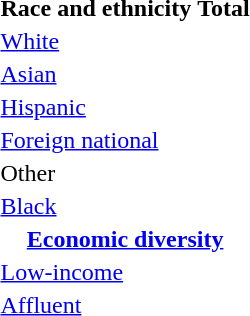<table font-size:80%;">
<tr>
<th>Race and ethnicity</th>
<th colspan="2" data-sort-type=number>Total</th>
</tr>
<tr>
<td><a href='#'>White</a></td>
<td align=right></td>
</tr>
<tr>
<td><a href='#'>Asian</a></td>
<td align=right></td>
</tr>
<tr>
<td><a href='#'>Hispanic</a></td>
<td align=right></td>
</tr>
<tr>
<td><a href='#'>Foreign national</a></td>
<td align=right></td>
</tr>
<tr>
<td>Other</td>
<td align=right></td>
</tr>
<tr>
<td><a href='#'>Black</a></td>
<td align=right></td>
</tr>
<tr>
<th colspan="4" data-sort-type=number><a href='#'>Economic diversity</a></th>
</tr>
<tr>
<td><a href='#'>Low-income</a></td>
<td align=right></td>
</tr>
<tr>
<td><a href='#'>Affluent</a></td>
<td align=right></td>
</tr>
</table>
